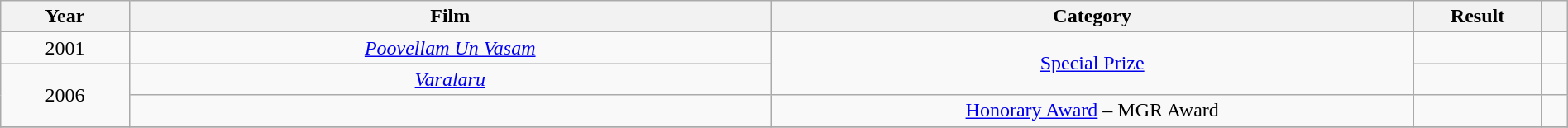<table class="wikitable sortable" style="width:100%;">
<tr>
<th style="width:5%;">Year</th>
<th style="width:25%;">Film</th>
<th style="width:25%;">Category</th>
<th style="width:5%;">Result</th>
<th style="width:1%;" class="unsortable"></th>
</tr>
<tr>
<td style="text-align:center;">2001</td>
<td style="text-align:center;"><em><a href='#'>Poovellam Un Vasam</a></em></td>
<td style="text-align:center;" rowspan="2"><a href='#'>Special Prize</a></td>
<td></td>
<td></td>
</tr>
<tr>
<td style="text-align:center;" rowspan="2">2006</td>
<td style="text-align:center;"><em><a href='#'>Varalaru</a></em></td>
<td></td>
<td></td>
</tr>
<tr>
<td></td>
<td style="text-align:center;"><a href='#'>Honorary Award</a> – MGR Award</td>
<td></td>
<td></td>
</tr>
<tr>
</tr>
</table>
